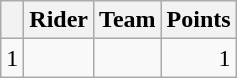<table class="wikitable">
<tr>
<th></th>
<th>Rider</th>
<th>Team</th>
<th>Points</th>
</tr>
<tr>
<td>1</td>
<td></td>
<td></td>
<td align=right>1</td>
</tr>
</table>
